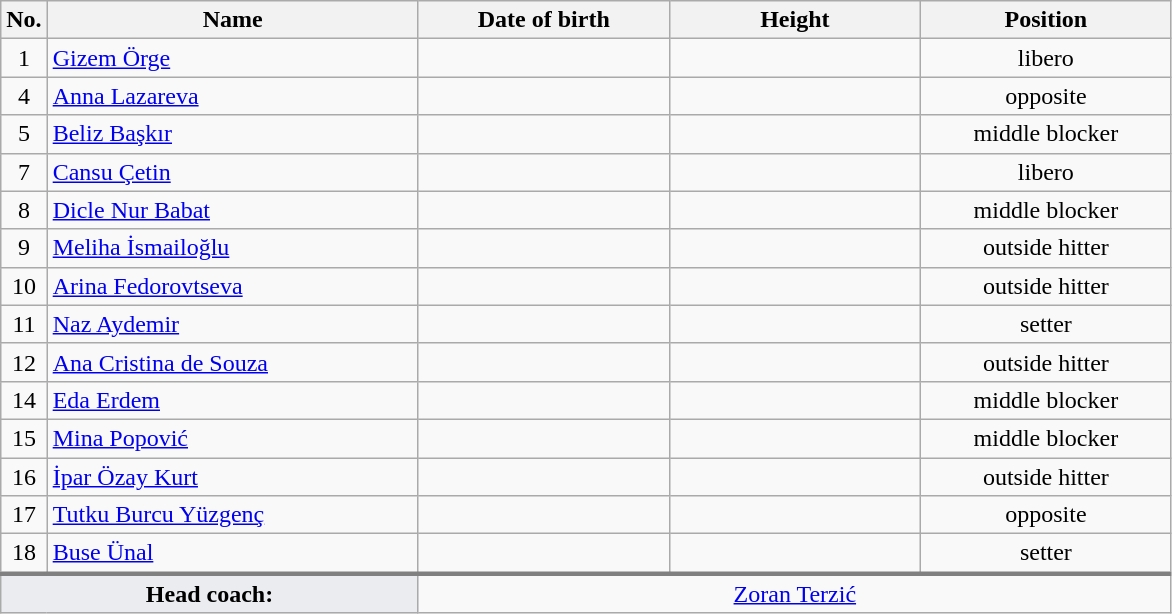<table class="wikitable sortable" style="font-size:100%; text-align:center">
<tr>
<th>No.</th>
<th style="width:15em">Name</th>
<th style="width:10em">Date of birth</th>
<th style="width:10em">Height</th>
<th style="width:10em">Position</th>
</tr>
<tr>
<td>1</td>
<td align=left> <a href='#'>Gizem Örge</a></td>
<td align=right></td>
<td></td>
<td>libero</td>
</tr>
<tr>
<td>4</td>
<td align=left> <a href='#'>Anna Lazareva</a></td>
<td align=right></td>
<td></td>
<td>opposite</td>
</tr>
<tr>
<td>5</td>
<td align=left> <a href='#'>Beliz Başkır</a></td>
<td align=right></td>
<td></td>
<td>middle blocker</td>
</tr>
<tr>
<td>7</td>
<td align=left> <a href='#'>Cansu Çetin</a></td>
<td align=right></td>
<td></td>
<td>libero</td>
</tr>
<tr>
<td>8</td>
<td align=left> <a href='#'>Dicle Nur Babat</a></td>
<td align=right></td>
<td></td>
<td>middle blocker</td>
</tr>
<tr>
<td>9</td>
<td align=left> <a href='#'>Meliha İsmailoğlu</a></td>
<td align=right></td>
<td></td>
<td>outside hitter</td>
</tr>
<tr>
<td>10</td>
<td align=left> <a href='#'>Arina Fedorovtseva</a></td>
<td align=right></td>
<td></td>
<td>outside hitter</td>
</tr>
<tr>
<td>11</td>
<td align=left> <a href='#'>Naz Aydemir</a></td>
<td align=right></td>
<td></td>
<td>setter</td>
</tr>
<tr>
<td>12</td>
<td align=left> <a href='#'>Ana Cristina de Souza</a></td>
<td align=right></td>
<td></td>
<td>outside hitter</td>
</tr>
<tr>
<td>14</td>
<td align=left> <a href='#'>Eda Erdem</a></td>
<td align=right></td>
<td></td>
<td>middle blocker</td>
</tr>
<tr>
<td>15</td>
<td align=left> <a href='#'>Mina Popović</a></td>
<td align=right></td>
<td></td>
<td>middle blocker</td>
</tr>
<tr>
<td>16</td>
<td align=left> <a href='#'>İpar Özay Kurt</a></td>
<td align=right></td>
<td></td>
<td>outside hitter</td>
</tr>
<tr>
<td>17</td>
<td align=left> <a href='#'>Tutku Burcu Yüzgenç</a></td>
<td align=right></td>
<td></td>
<td>opposite</td>
</tr>
<tr>
<td>18</td>
<td align=left> <a href='#'>Buse Ünal</a></td>
<td align=right></td>
<td></td>
<td>setter</td>
</tr>
<tr style="border-top: 3px solid grey">
<td colspan=2 style="background:#EAECF0"><strong>Head coach:</strong></td>
<td colspan=3> <a href='#'>Zoran Terzić</a></td>
</tr>
</table>
